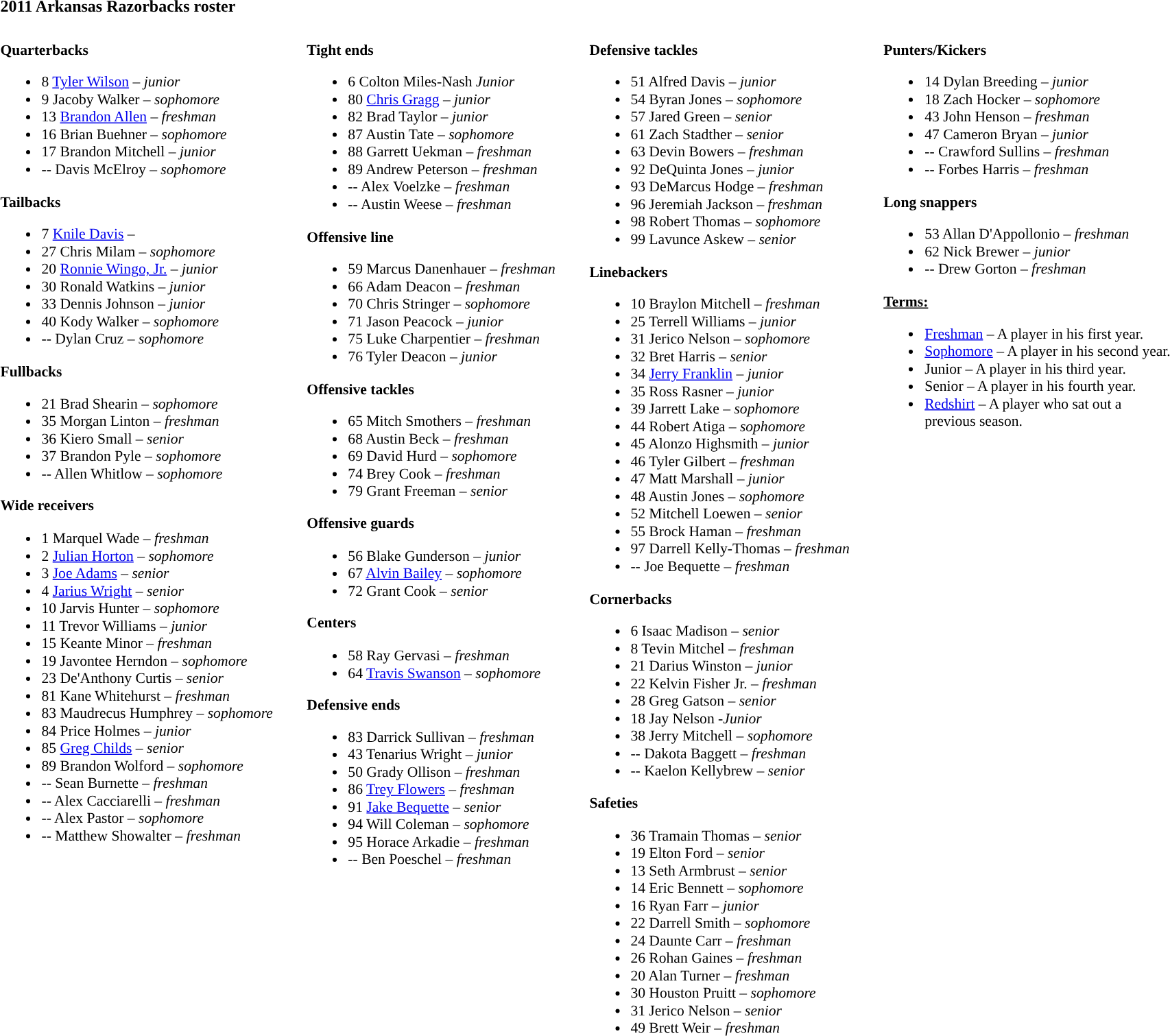<table class="toccolours" style="text-align: left;">
<tr>
<th colspan="9">2011 Arkansas Razorbacks roster</th>
</tr>
<tr>
<td colspan="9" align="center"><small></small></td>
</tr>
<tr>
<td style="font-size: 90%;" valign="top"><br><strong>Quarterbacks</strong><ul><li>8 <a href='#'>Tyler Wilson</a> – <em> junior</em></li><li>9 Jacoby Walker – <em> sophomore</em></li><li>13 <a href='#'>Brandon Allen</a> – <em>freshman</em></li><li>16 Brian Buehner – <em> sophomore</em></li><li>17 Brandon Mitchell – <em>junior</em></li><li>-- Davis McElroy – <em>sophomore</em></li></ul><strong>Tailbacks</strong><ul><li>7 <a href='#'>Knile Davis</a> – <em></em></li><li>27 Chris Milam – <em>sophomore</em></li><li>20 <a href='#'>Ronnie Wingo, Jr.</a> – <em>junior</em></li><li>30 Ronald Watkins – <em> junior</em></li><li>33 Dennis Johnson – <em>junior</em></li><li>40 Kody Walker – <em>sophomore</em></li><li>-- Dylan Cruz – <em>sophomore</em></li></ul><strong>Fullbacks</strong><ul><li>21 Brad Shearin – <em>sophomore</em></li><li>35 Morgan Linton – <em> freshman</em></li><li>36 Kiero Small – <em>senior</em></li><li>37 Brandon Pyle – <em>sophomore</em></li><li>-- Allen Whitlow – <em>sophomore</em></li></ul><strong>Wide receivers</strong><ul><li>1 Marquel Wade – <em>freshman</em></li><li>2 <a href='#'>Julian Horton</a> – <em>sophomore</em></li><li>3 <a href='#'>Joe Adams</a> – <em>senior</em></li><li>4 <a href='#'>Jarius Wright</a> – <em>senior</em></li><li>10 Jarvis Hunter – <em>sophomore</em></li><li>11 Trevor Williams – <em>junior</em></li><li>15 Keante Minor – <em>freshman</em></li><li>19 Javontee Herndon – <em>sophomore</em></li><li>23 De'Anthony Curtis – <em>senior</em></li><li>81 Kane Whitehurst – <em>freshman</em></li><li>83 Maudrecus Humphrey – <em>sophomore</em></li><li>84 Price Holmes – <em>junior</em></li><li>85 <a href='#'>Greg Childs</a> – <em>senior</em></li><li>89 Brandon Wolford – <em>sophomore</em></li><li>-- Sean Burnette – <em>freshman</em></li><li>-- Alex Cacciarelli – <em> freshman</em></li><li>-- Alex Pastor – <em>sophomore</em></li><li>-- Matthew Showalter – <em>freshman</em></li></ul></td>
<td width="25"> </td>
<td style="font-size: 90%;" valign="top"><br><strong>Tight ends</strong><ul><li>6 Colton Miles-Nash <em>Junior</em></li><li>80 <a href='#'>Chris Gragg</a> – <em>junior</em></li><li>82 Brad Taylor – <em>junior</em></li><li>87 Austin Tate – <em>sophomore</em></li><li>88 Garrett Uekman – <em> freshman</em></li><li>89 Andrew Peterson – <em>freshman</em></li><li>-- Alex Voelzke – <em>freshman</em></li><li>-- Austin Weese – <em>freshman</em></li></ul><strong>Offensive line</strong><ul><li>59 Marcus Danenhauer – <em> freshman</em></li><li>66 Adam Deacon – <em>freshman</em></li><li>70 Chris Stringer – <em>sophomore</em></li><li>71 Jason Peacock – <em>junior</em></li><li>75 Luke Charpentier – <em> freshman</em></li><li>76 Tyler Deacon – <em> junior</em></li></ul><strong>Offensive tackles</strong><ul><li>65 Mitch Smothers – <em>freshman</em></li><li>68 Austin Beck – <em>freshman</em></li><li>69 David Hurd – <em>sophomore</em></li><li>74 Brey Cook – <em>freshman</em></li><li>79 Grant Freeman – <em> senior</em></li></ul><strong>Offensive guards</strong><ul><li>56 Blake Gunderson – <em>junior</em></li><li>67 <a href='#'>Alvin Bailey</a> – <em> sophomore</em></li><li>72 Grant Cook – <em> senior</em></li></ul><strong>Centers</strong><ul><li>58 Ray Gervasi – <em> freshman</em></li><li>64 <a href='#'>Travis Swanson</a> – <em>sophomore</em></li></ul><strong>Defensive ends</strong><ul><li>83 Darrick Sullivan – <em>freshman</em></li><li>43 Tenarius Wright – <em> junior</em></li><li>50 Grady Ollison – <em>freshman</em></li><li>86 <a href='#'>Trey Flowers</a> – <em>freshman</em></li><li>91 <a href='#'>Jake Bequette</a> – <em> senior</em></li><li>94 Will Coleman – <em>sophomore</em></li><li>95 Horace Arkadie – <em>freshman</em></li><li>-- Ben Poeschel – <em>freshman</em></li></ul></td>
<td width="25"> </td>
<td style="font-size: 90%;" valign="top"><br><strong>Defensive tackles</strong><ul><li>51 Alfred Davis – <em> junior</em></li><li>54 Byran Jones – <em>sophomore</em></li><li>57 Jared Green – <em>senior</em></li><li>61 Zach Stadther – <em>senior</em></li><li>63 Devin Bowers – <em>freshman</em></li><li>92 DeQuinta Jones – <em>junior</em></li><li>93 DeMarcus Hodge – <em>freshman</em></li><li>96 Jeremiah Jackson – <em>freshman</em></li><li>98 Robert Thomas – <em>sophomore</em></li><li>99 Lavunce Askew – <em>senior</em></li></ul><strong>Linebackers</strong><ul><li>10 Braylon Mitchell – <em> freshman</em></li><li>25 Terrell Williams – <em>junior</em></li><li>31 Jerico Nelson – <em>sophomore</em></li><li>32 Bret Harris – <em> senior</em></li><li>34 <a href='#'>Jerry Franklin</a> – <em> junior</em></li><li>35 Ross Rasner – <em>junior</em></li><li>39 Jarrett Lake – <em>sophomore</em></li><li>44 Robert Atiga – <em>sophomore</em></li><li>45 Alonzo Highsmith – <em>junior</em></li><li>46 Tyler Gilbert – <em>freshman</em></li><li>47 Matt Marshall – <em> junior</em></li><li>48 Austin Jones – <em>sophomore</em></li><li>52 Mitchell Loewen – <em>senior</em></li><li>55 Brock Haman – <em>freshman</em></li><li>97 Darrell Kelly-Thomas – <em>freshman</em></li><li>-- Joe Bequette – <em>freshman</em></li></ul><strong>Cornerbacks</strong><ul><li>6 Isaac Madison – <em>senior</em></li><li>8 Tevin Mitchel – <em>freshman</em></li><li>21 Darius Winston – <em>junior</em></li><li>22 Kelvin Fisher Jr. – <em>freshman</em></li><li>28 Greg Gatson – <em>senior</em></li><li>18 Jay Nelson -<em>Junior</em></li><li>38 Jerry Mitchell – <em>sophomore</em></li><li>-- Dakota Baggett – <em>freshman</em></li><li>-- Kaelon Kellybrew – <em>senior</em></li></ul><strong>Safeties</strong><ul><li>36 Tramain Thomas – <em>senior</em></li><li>19 Elton Ford – <em>senior</em></li><li>13 Seth Armbrust – <em>senior</em></li><li>14 Eric Bennett – <em>sophomore</em></li><li>16 Ryan Farr – <em>junior</em></li><li>22 Darrell Smith – <em>sophomore</em></li><li>24 Daunte Carr – <em> freshman</em></li><li>26 Rohan Gaines – <em>freshman</em></li><li>20 Alan Turner – <em> freshman</em></li><li>30 Houston Pruitt – <em>sophomore</em></li><li>31 Jerico Nelson – <em>senior</em></li><li>49 Brett Weir – <em>freshman</em></li></ul></td>
<td width="25"> </td>
<td style="font-size: 90%;" valign="top"><br><strong>Punters/Kickers</strong><ul><li>14 Dylan Breeding – <em>junior</em></li><li>18 Zach Hocker – <em>sophomore</em></li><li>43 John Henson – <em> freshman</em></li><li>47 Cameron Bryan – <em> junior</em></li><li>-- Crawford Sullins – <em>freshman</em></li><li>-- Forbes Harris – <em> freshman</em></li></ul><strong>Long snappers</strong><ul><li>53 Allan D'Appollonio – <em>freshman</em></li><li>62 Nick Brewer – <em> junior</em></li><li>-- Drew Gorton – <em>freshman</em></li></ul><u><strong>Terms:</strong></u><ul><li><a href='#'>Freshman</a> – A player in his first year.</li><li><a href='#'>Sophomore</a> – A player in his second year.</li><li>Junior – A player in his third year.</li><li>Senior – A player in his fourth year.</li><li> <a href='#'>Redshirt</a> – A player who sat out a <br> previous season.</li></ul></td>
</tr>
</table>
